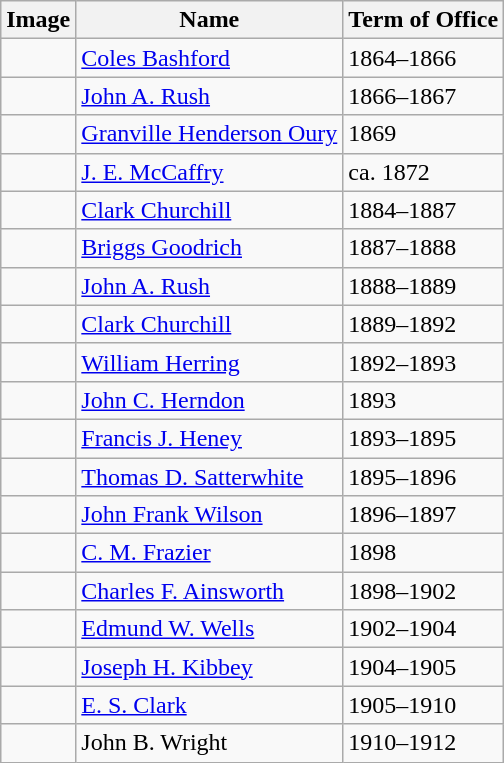<table class="wikitable">
<tr>
<th>Image</th>
<th>Name</th>
<th>Term of Office</th>
</tr>
<tr>
<td></td>
<td><a href='#'>Coles Bashford</a></td>
<td>1864–1866</td>
</tr>
<tr>
<td></td>
<td><a href='#'>John A. Rush</a></td>
<td>1866–1867</td>
</tr>
<tr>
<td></td>
<td><a href='#'>Granville Henderson Oury</a></td>
<td>1869</td>
</tr>
<tr>
<td></td>
<td><a href='#'>J. E. McCaffry</a></td>
<td>ca. 1872</td>
</tr>
<tr>
<td></td>
<td><a href='#'>Clark Churchill</a></td>
<td>1884–1887</td>
</tr>
<tr>
<td></td>
<td><a href='#'>Briggs Goodrich</a></td>
<td>1887–1888</td>
</tr>
<tr>
<td></td>
<td><a href='#'>John A. Rush</a></td>
<td>1888–1889</td>
</tr>
<tr>
<td></td>
<td><a href='#'>Clark Churchill</a></td>
<td>1889–1892</td>
</tr>
<tr>
<td></td>
<td><a href='#'>William Herring</a></td>
<td>1892–1893</td>
</tr>
<tr>
<td></td>
<td><a href='#'>John C. Herndon</a></td>
<td>1893</td>
</tr>
<tr>
<td></td>
<td><a href='#'>Francis J. Heney</a></td>
<td>1893–1895</td>
</tr>
<tr>
<td></td>
<td><a href='#'>Thomas D. Satterwhite</a></td>
<td>1895–1896</td>
</tr>
<tr>
<td></td>
<td><a href='#'>John Frank Wilson</a></td>
<td>1896–1897</td>
</tr>
<tr>
<td></td>
<td><a href='#'>C. M. Frazier</a></td>
<td>1898</td>
</tr>
<tr>
<td></td>
<td><a href='#'>Charles F. Ainsworth</a></td>
<td>1898–1902</td>
</tr>
<tr>
<td></td>
<td><a href='#'>Edmund W. Wells</a></td>
<td>1902–1904</td>
</tr>
<tr>
<td></td>
<td><a href='#'>Joseph H. Kibbey</a></td>
<td>1904–1905</td>
</tr>
<tr>
<td></td>
<td><a href='#'>E. S. Clark</a></td>
<td>1905–1910</td>
</tr>
<tr>
<td></td>
<td>John B. Wright</td>
<td>1910–1912</td>
</tr>
</table>
